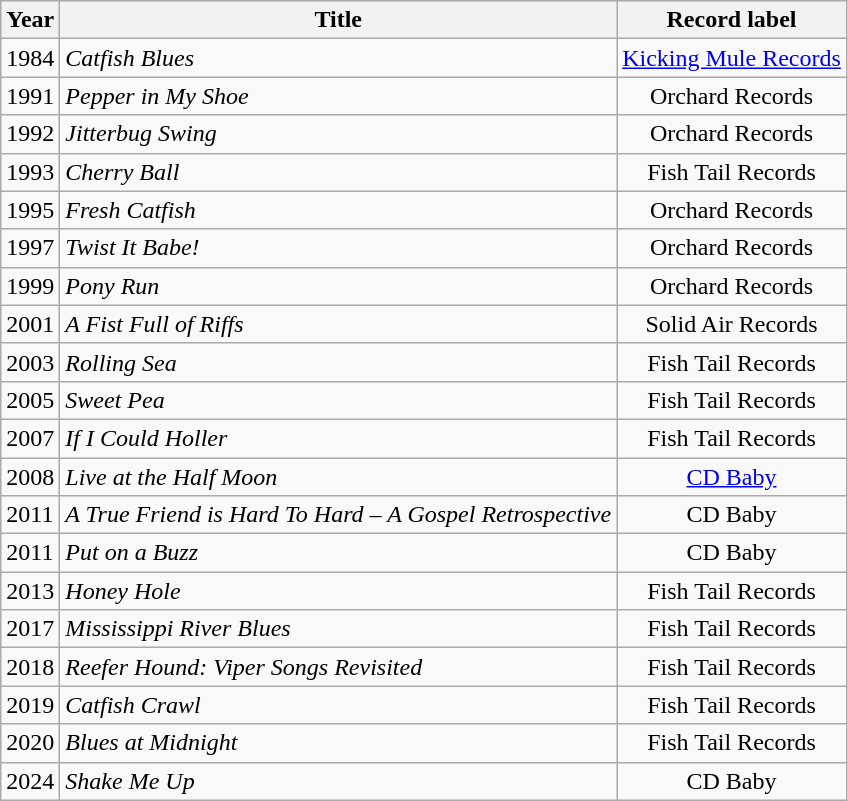<table class="wikitable sortable">
<tr>
<th>Year</th>
<th>Title</th>
<th>Record label</th>
</tr>
<tr>
<td>1984</td>
<td><em>Catfish Blues</em></td>
<td style="text-align:center;"><a href='#'>Kicking Mule Records</a></td>
</tr>
<tr>
<td>1991</td>
<td><em>Pepper in My Shoe</em></td>
<td style="text-align:center;">Orchard Records</td>
</tr>
<tr>
<td>1992</td>
<td><em>Jitterbug Swing</em></td>
<td style="text-align:center;">Orchard Records</td>
</tr>
<tr>
<td>1993</td>
<td><em>Cherry Ball</em></td>
<td style="text-align:center;">Fish Tail Records</td>
</tr>
<tr>
<td>1995</td>
<td><em>Fresh Catfish</em></td>
<td style="text-align:center;">Orchard Records</td>
</tr>
<tr>
<td>1997</td>
<td><em>Twist It Babe!</em></td>
<td style="text-align:center;">Orchard Records</td>
</tr>
<tr>
<td>1999</td>
<td><em>Pony Run</em></td>
<td style="text-align:center;">Orchard Records</td>
</tr>
<tr>
<td>2001</td>
<td><em>A Fist Full of Riffs</em></td>
<td style="text-align:center;">Solid Air Records</td>
</tr>
<tr>
<td>2003</td>
<td><em>Rolling Sea</em></td>
<td style="text-align:center;">Fish Tail Records</td>
</tr>
<tr>
<td>2005</td>
<td><em>Sweet Pea</em></td>
<td style="text-align:center;">Fish Tail Records</td>
</tr>
<tr>
<td>2007</td>
<td><em>If I Could Holler</em></td>
<td style="text-align:center;">Fish Tail Records</td>
</tr>
<tr>
<td>2008</td>
<td><em>Live at the Half Moon</em></td>
<td style="text-align:center;"><a href='#'>CD Baby</a></td>
</tr>
<tr>
<td>2011</td>
<td><em>A True Friend is Hard To Hard – A Gospel Retrospective</em></td>
<td style="text-align:center;">CD Baby</td>
</tr>
<tr>
<td>2011</td>
<td><em>Put on a Buzz</em></td>
<td style="text-align:center;">CD Baby</td>
</tr>
<tr>
<td>2013</td>
<td><em>Honey Hole</em></td>
<td style="text-align:center;">Fish Tail Records</td>
</tr>
<tr>
<td>2017</td>
<td><em>Mississippi River Blues</em></td>
<td style="text-align:center;">Fish Tail Records</td>
</tr>
<tr>
<td>2018</td>
<td><em>Reefer Hound: Viper Songs Revisited</em></td>
<td style="text-align:center;">Fish Tail Records</td>
</tr>
<tr>
<td>2019</td>
<td><em>Catfish Crawl</em></td>
<td style="text-align:center;">Fish Tail Records</td>
</tr>
<tr>
<td>2020</td>
<td><em>Blues at Midnight</em></td>
<td style="text-align:center;">Fish Tail Records</td>
</tr>
<tr>
<td>2024</td>
<td><em>Shake Me Up</em></td>
<td style="text-align:center;">CD Baby</td>
</tr>
</table>
